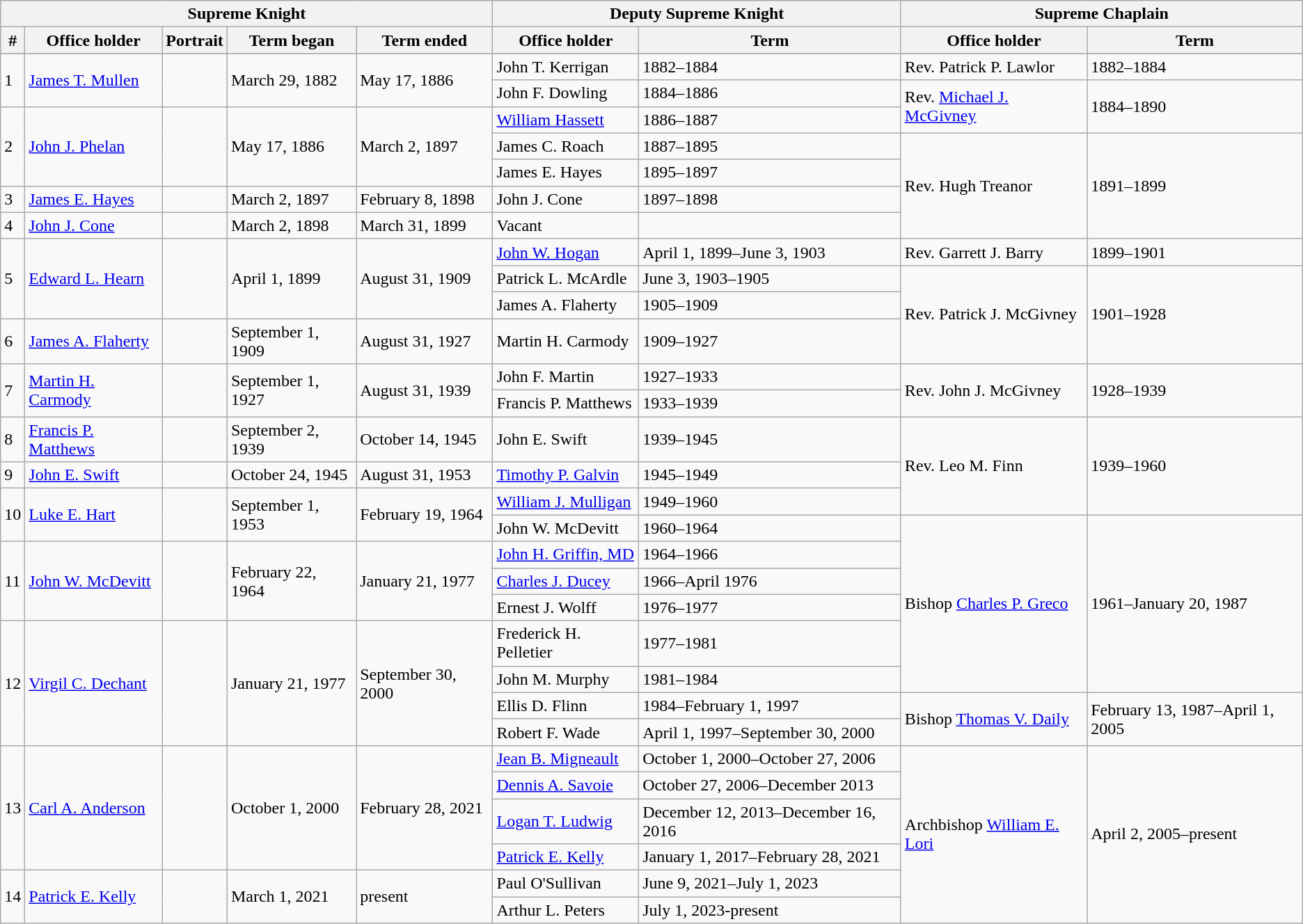<table class="wikitable">
<tr>
<th colspan="5">Supreme Knight</th>
<th colspan="2">Deputy Supreme Knight</th>
<th colspan="2">Supreme Chaplain</th>
</tr>
<tr>
<th>#</th>
<th>Office holder</th>
<th>Portrait</th>
<th>Term began</th>
<th>Term ended</th>
<th>Office holder</th>
<th>Term</th>
<th>Office holder</th>
<th>Term</th>
</tr>
<tr>
</tr>
<tr>
<td rowspan="2">1</td>
<td rowspan="2"><a href='#'>James T. Mullen</a></td>
<td rowspan="2"></td>
<td rowspan="2">March 29, 1882</td>
<td rowspan="2">May 17, 1886</td>
<td>John T. Kerrigan</td>
<td>1882–1884</td>
<td>Rev. Patrick P. Lawlor</td>
<td>1882–1884</td>
</tr>
<tr>
<td>John F. Dowling</td>
<td>1884–1886</td>
<td rowspan="3">Rev. <a href='#'>Michael J. McGivney</a></td>
<td rowspan="3">1884–1890</td>
</tr>
<tr>
<td rowspan="4">2</td>
<td rowspan="4"><a href='#'>John J. Phelan</a></td>
<td rowspan="4"></td>
<td rowspan="4">May 17, 1886</td>
<td rowspan="4">March 2, 1897</td>
<td><a href='#'>William Hassett</a></td>
<td>1886–1887</td>
</tr>
<tr>
<td rowspan="2">James C. Roach</td>
<td rowspan="2">1887–1895</td>
</tr>
<tr>
<td rowspan="4">Rev. Hugh Treanor</td>
<td rowspan="4">1891–1899</td>
</tr>
<tr>
<td>James E. Hayes</td>
<td>1895–1897</td>
</tr>
<tr>
<td>3</td>
<td><a href='#'>James E. Hayes</a></td>
<td></td>
<td>March 2, 1897</td>
<td>February 8, 1898</td>
<td>John J. Cone</td>
<td>1897–1898</td>
</tr>
<tr>
<td>4</td>
<td><a href='#'>John J. Cone</a></td>
<td></td>
<td>March 2, 1898</td>
<td>March 31, 1899</td>
<td>Vacant</td>
<td></td>
</tr>
<tr>
<td rowspan="4">5</td>
<td rowspan="4"><a href='#'>Edward L. Hearn</a></td>
<td rowspan="4"></td>
<td rowspan="4">April 1, 1899</td>
<td rowspan="4">August 31, 1909</td>
<td rowspan="2"><a href='#'>John W. Hogan</a></td>
<td rowspan="2">April 1, 1899–June 3, 1903</td>
<td>Rev. Garrett J. Barry</td>
<td>1899–1901</td>
</tr>
<tr>
<td rowspan="5">Rev. Patrick J. McGivney</td>
<td rowspan="5">1901–1928</td>
</tr>
<tr>
<td>Patrick L. McArdle</td>
<td>June 3, 1903–1905</td>
</tr>
<tr>
<td>James A. Flaherty</td>
<td>1905–1909</td>
</tr>
<tr>
<td>6</td>
<td><a href='#'>James A. Flaherty</a></td>
<td></td>
<td>September 1, 1909</td>
<td>August 31, 1927</td>
<td>Martin H. Carmody</td>
<td>1909–1927</td>
</tr>
<tr>
<td rowspan="3">7</td>
<td rowspan="3"><a href='#'>Martin H. Carmody</a></td>
<td rowspan="3"></td>
<td rowspan="3">September 1, 1927</td>
<td rowspan="3">August 31, 1939</td>
<td rowspan="2">John F. Martin</td>
<td rowspan="2">1927–1933</td>
</tr>
<tr>
<td rowspan="2">Rev. John J. McGivney</td>
<td rowspan="2">1928–1939</td>
</tr>
<tr>
<td>Francis P. Matthews</td>
<td>1933–1939</td>
</tr>
<tr>
<td>8</td>
<td><a href='#'>Francis P. Matthews</a></td>
<td></td>
<td>September 2, 1939</td>
<td>October 14, 1945</td>
<td>John E. Swift</td>
<td>1939–1945</td>
<td rowspan="4">Rev. Leo M. Finn</td>
<td rowspan="4">1939–1960</td>
</tr>
<tr>
<td rowspan="2">9</td>
<td rowspan="2"><a href='#'>John E. Swift</a></td>
<td rowspan="2"></td>
<td rowspan="2">October 24, 1945</td>
<td rowspan="2">August 31, 1953</td>
<td><a href='#'>Timothy P. Galvin</a></td>
<td>1945–1949</td>
</tr>
<tr>
<td rowspan="2"><a href='#'>William J. Mulligan</a></td>
<td rowspan="2">1949–1960</td>
</tr>
<tr>
<td rowspan="2">10</td>
<td rowspan="2"><a href='#'>Luke E. Hart</a></td>
<td rowspan="2"></td>
<td rowspan="2">September 1, 1953</td>
<td rowspan="2">February 19, 1964</td>
</tr>
<tr>
<td>John W. McDevitt</td>
<td>1960–1964</td>
<td rowspan="7">Bishop <a href='#'>Charles P. Greco</a></td>
<td rowspan="7">1961–January 20, 1987</td>
</tr>
<tr>
<td rowspan="3">11</td>
<td rowspan="3"><a href='#'>John W. McDevitt</a></td>
<td rowspan="3"></td>
<td rowspan="3">February 22, 1964</td>
<td rowspan="3">January 21, 1977</td>
<td><a href='#'>John H. Griffin, MD</a></td>
<td>1964–1966</td>
</tr>
<tr>
<td><a href='#'>Charles J. Ducey</a></td>
<td>1966–April 1976</td>
</tr>
<tr>
<td>Ernest J. Wolff</td>
<td>1976–1977</td>
</tr>
<tr>
<td rowspan="5">12</td>
<td rowspan="5"><a href='#'>Virgil C. Dechant</a></td>
<td rowspan="5"></td>
<td rowspan="5">January 21, 1977</td>
<td rowspan="5">September 30, 2000</td>
<td>Frederick H. Pelletier</td>
<td>1977–1981</td>
</tr>
<tr>
<td>John M. Murphy</td>
<td>1981–1984</td>
</tr>
<tr>
<td rowspan="2">Ellis D. Flinn</td>
<td rowspan="2">1984–February 1, 1997</td>
</tr>
<tr>
<td rowspan="3">Bishop <a href='#'>Thomas V. Daily</a></td>
<td rowspan="3">February 13, 1987–April 1, 2005</td>
</tr>
<tr>
<td>Robert F. Wade</td>
<td>April 1, 1997–September 30, 2000</td>
</tr>
<tr>
<td rowspan="5">13</td>
<td rowspan="5"><a href='#'>Carl A. Anderson</a></td>
<td rowspan="5"></td>
<td rowspan="5">October 1, 2000</td>
<td rowspan="5">February 28, 2021</td>
<td rowspan="2"><a href='#'>Jean B. Migneault</a></td>
<td rowspan="2">October 1, 2000–October 27, 2006</td>
</tr>
<tr>
<td rowspan="6">Archbishop <a href='#'>William E. Lori</a></td>
<td rowspan="6">April 2, 2005–present</td>
</tr>
<tr>
<td><a href='#'>Dennis A. Savoie</a></td>
<td>October 27, 2006–December 2013</td>
</tr>
<tr>
<td><a href='#'>Logan T. Ludwig</a></td>
<td>December 12, 2013–December 16, 2016</td>
</tr>
<tr>
<td><a href='#'>Patrick E. Kelly</a></td>
<td>January 1, 2017–February 28, 2021</td>
</tr>
<tr>
<td rowspan="2">14</td>
<td rowspan="2"><a href='#'>Patrick E. Kelly</a></td>
<td rowspan="2"></td>
<td rowspan="2">March 1, 2021</td>
<td rowspan="2">present</td>
<td>Paul O'Sullivan</td>
<td>June 9, 2021–July 1, 2023</td>
</tr>
<tr>
<td>Arthur L. Peters</td>
<td>July 1, 2023-present</td>
</tr>
</table>
